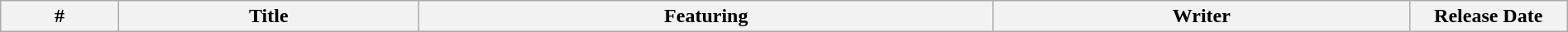<table class="wikitable plainrowheaders" style="width:100%;">
<tr>
<th>#</th>
<th>Title</th>
<th>Featuring</th>
<th>Writer</th>
<th width="120">Release Date<br>



</th>
</tr>
</table>
